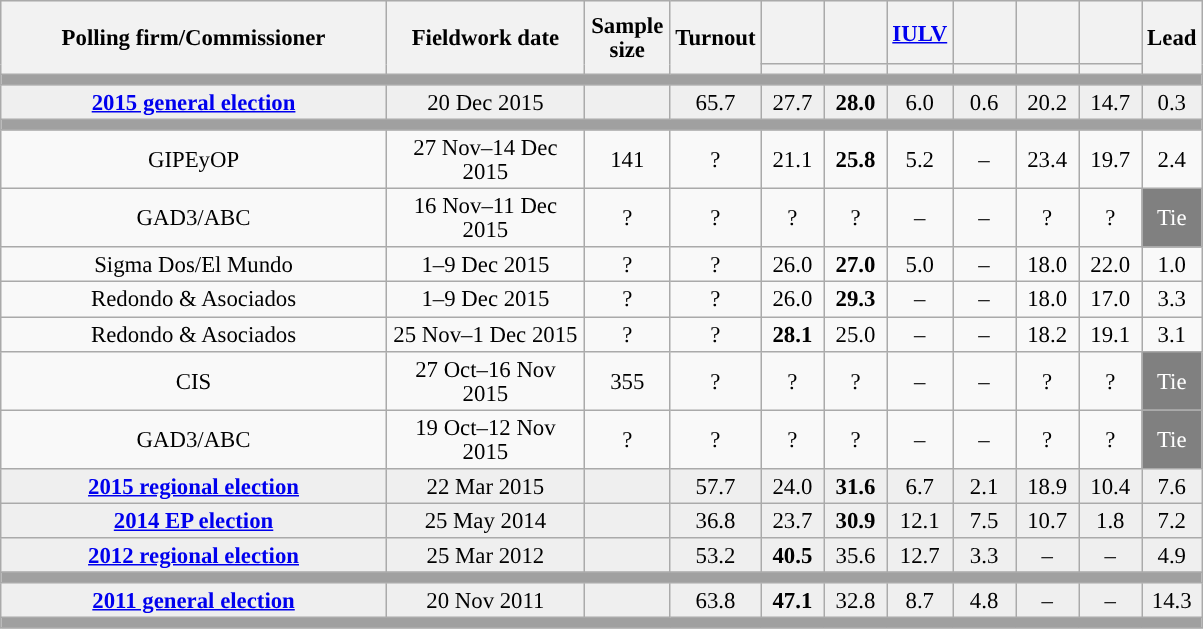<table class="wikitable collapsible collapsed" style="text-align:center; font-size:95%; line-height:16px;">
<tr style="height:42px; background-color:#E9E9E9">
<th style="width:250px;" rowspan="2">Polling firm/Commissioner</th>
<th style="width:125px;" rowspan="2">Fieldwork date</th>
<th style="width:50px;" rowspan="2">Sample size</th>
<th style="width:45px;" rowspan="2">Turnout</th>
<th style="width:35px;"></th>
<th style="width:35px;"></th>
<th style="width:35px;"><a href='#'>IULV</a></th>
<th style="width:35px;"></th>
<th style="width:35px;"></th>
<th style="width:35px;"></th>
<th style="width:30px;" rowspan="2">Lead</th>
</tr>
<tr>
<th style="color:inherit;background:"></th>
<th style="color:inherit;background:"></th>
<th style="color:inherit;background:"></th>
<th style="color:inherit;background:"></th>
<th style="color:inherit;background:"></th>
<th style="color:inherit;background:"></th>
</tr>
<tr>
<td colspan="11" style="background:#A0A0A0"></td>
</tr>
<tr style="background:#EFEFEF;">
<td><strong><a href='#'>2015 general election</a></strong></td>
<td>20 Dec 2015</td>
<td></td>
<td>65.7</td>
<td>27.7<br></td>
<td><strong>28.0</strong><br></td>
<td>6.0<br></td>
<td>0.6<br></td>
<td>20.2<br></td>
<td>14.7<br></td>
<td style="background:">0.3</td>
</tr>
<tr>
<td colspan="11" style="background:#A0A0A0"></td>
</tr>
<tr>
<td>GIPEyOP</td>
<td>27 Nov–14 Dec 2015</td>
<td>141</td>
<td>?</td>
<td>21.1<br></td>
<td><strong>25.8</strong><br></td>
<td>5.2<br></td>
<td>–</td>
<td>23.4<br></td>
<td>19.7<br></td>
<td style="background:">2.4</td>
</tr>
<tr>
<td>GAD3/ABC</td>
<td>16 Nov–11 Dec 2015</td>
<td>?</td>
<td>?</td>
<td>?<br></td>
<td>?<br></td>
<td>–</td>
<td>–</td>
<td>?<br></td>
<td>?<br></td>
<td style="background:gray;color:white;">Tie</td>
</tr>
<tr>
<td>Sigma Dos/El Mundo</td>
<td>1–9 Dec 2015</td>
<td>?</td>
<td>?</td>
<td>26.0<br></td>
<td><strong>27.0</strong><br></td>
<td>5.0<br></td>
<td>–</td>
<td>18.0<br></td>
<td>22.0<br></td>
<td style="background:">1.0</td>
</tr>
<tr>
<td>Redondo & Asociados</td>
<td>1–9 Dec 2015</td>
<td>?</td>
<td>?</td>
<td>26.0<br></td>
<td><strong>29.3</strong><br></td>
<td>–</td>
<td>–</td>
<td>18.0<br></td>
<td>17.0<br></td>
<td style="background:">3.3</td>
</tr>
<tr>
<td>Redondo & Asociados</td>
<td>25 Nov–1 Dec 2015</td>
<td>?</td>
<td>?</td>
<td><strong>28.1</strong><br></td>
<td>25.0<br></td>
<td>–</td>
<td>–</td>
<td>18.2<br></td>
<td>19.1<br></td>
<td style="background:">3.1</td>
</tr>
<tr>
<td>CIS</td>
<td>27 Oct–16 Nov 2015</td>
<td>355</td>
<td>?</td>
<td>?<br></td>
<td>?<br></td>
<td>–</td>
<td>–</td>
<td>?<br></td>
<td>?<br></td>
<td style="background:gray;color:white;">Tie</td>
</tr>
<tr>
<td>GAD3/ABC</td>
<td>19 Oct–12 Nov 2015</td>
<td>?</td>
<td>?</td>
<td>?<br></td>
<td>?<br></td>
<td>–</td>
<td>–</td>
<td>?<br></td>
<td>?<br></td>
<td style="background:gray;color:white;">Tie</td>
</tr>
<tr style="background:#EFEFEF;">
<td><strong><a href='#'>2015 regional election</a></strong></td>
<td>22 Mar 2015</td>
<td></td>
<td>57.7</td>
<td>24.0<br></td>
<td><strong>31.6</strong><br></td>
<td>6.7<br></td>
<td>2.1<br></td>
<td>18.9<br></td>
<td>10.4<br></td>
<td style="background:">7.6</td>
</tr>
<tr style="background:#EFEFEF;">
<td><strong><a href='#'>2014 EP election</a></strong></td>
<td>25 May 2014</td>
<td></td>
<td>36.8</td>
<td>23.7<br></td>
<td><strong>30.9</strong><br></td>
<td>12.1<br></td>
<td>7.5<br></td>
<td>10.7<br></td>
<td>1.8<br></td>
<td style="background:">7.2</td>
</tr>
<tr style="background:#EFEFEF;">
<td><strong><a href='#'>2012 regional election</a></strong></td>
<td>25 Mar 2012</td>
<td></td>
<td>53.2</td>
<td><strong>40.5</strong><br></td>
<td>35.6<br></td>
<td>12.7<br></td>
<td>3.3<br></td>
<td>–</td>
<td>–</td>
<td style="background:">4.9</td>
</tr>
<tr>
<td colspan="11" style="background:#A0A0A0"></td>
</tr>
<tr style="background:#EFEFEF;">
<td><strong><a href='#'>2011 general election</a></strong></td>
<td>20 Nov 2011</td>
<td></td>
<td>63.8</td>
<td><strong>47.1</strong><br></td>
<td>32.8<br></td>
<td>8.7<br></td>
<td>4.8<br></td>
<td>–</td>
<td>–</td>
<td style="background:">14.3</td>
</tr>
<tr>
<td colspan="11" style="background:#A0A0A0"></td>
</tr>
</table>
